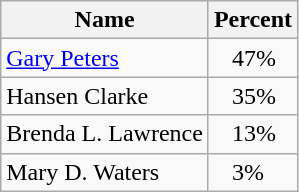<table class="wikitable">
<tr>
<th>Name</th>
<th>Percent</th>
</tr>
<tr>
<td><a href='#'>Gary Peters</a></td>
<td>   47%</td>
</tr>
<tr>
<td>Hansen Clarke</td>
<td>   35%</td>
</tr>
<tr>
<td>Brenda L. Lawrence</td>
<td>   13%</td>
</tr>
<tr>
<td>Mary D. Waters</td>
<td>   3%</td>
</tr>
</table>
